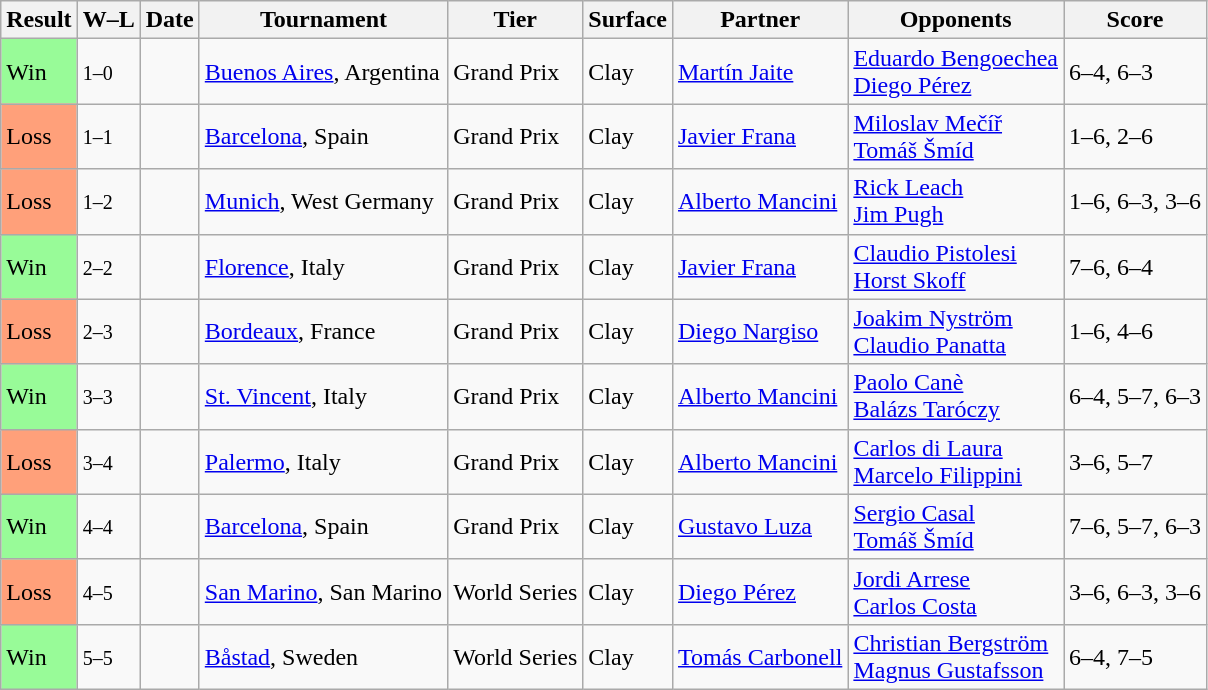<table class="sortable wikitable">
<tr>
<th>Result</th>
<th class="unsortable">W–L</th>
<th>Date</th>
<th>Tournament</th>
<th>Tier</th>
<th>Surface</th>
<th>Partner</th>
<th>Opponents</th>
<th class="unsortable">Score</th>
</tr>
<tr>
<td style="background:#98fb98;">Win</td>
<td><small>1–0</small></td>
<td><a href='#'></a></td>
<td><a href='#'>Buenos Aires</a>, Argentina</td>
<td>Grand Prix</td>
<td>Clay</td>
<td> <a href='#'>Martín Jaite</a></td>
<td> <a href='#'>Eduardo Bengoechea</a> <br>  <a href='#'>Diego Pérez</a></td>
<td>6–4, 6–3</td>
</tr>
<tr>
<td style="background:#ffa07a;">Loss</td>
<td><small>1–1</small></td>
<td><a href='#'></a></td>
<td><a href='#'>Barcelona</a>, Spain</td>
<td>Grand Prix</td>
<td>Clay</td>
<td> <a href='#'>Javier Frana</a></td>
<td> <a href='#'>Miloslav Mečíř</a> <br>  <a href='#'>Tomáš Šmíd</a></td>
<td>1–6, 2–6</td>
</tr>
<tr>
<td style="background:#ffa07a;">Loss</td>
<td><small>1–2</small></td>
<td><a href='#'></a></td>
<td><a href='#'>Munich</a>, West Germany</td>
<td>Grand Prix</td>
<td>Clay</td>
<td> <a href='#'>Alberto Mancini</a></td>
<td> <a href='#'>Rick Leach</a> <br>  <a href='#'>Jim Pugh</a></td>
<td>1–6, 6–3, 3–6</td>
</tr>
<tr>
<td style="background:#98fb98;">Win</td>
<td><small>2–2</small></td>
<td><a href='#'></a></td>
<td><a href='#'>Florence</a>, Italy</td>
<td>Grand Prix</td>
<td>Clay</td>
<td> <a href='#'>Javier Frana</a></td>
<td> <a href='#'>Claudio Pistolesi</a> <br>  <a href='#'>Horst Skoff</a></td>
<td>7–6, 6–4</td>
</tr>
<tr>
<td style="background:#ffa07a;">Loss</td>
<td><small>2–3</small></td>
<td><a href='#'></a></td>
<td><a href='#'>Bordeaux</a>, France</td>
<td>Grand Prix</td>
<td>Clay</td>
<td> <a href='#'>Diego Nargiso</a></td>
<td> <a href='#'>Joakim Nyström</a> <br>  <a href='#'>Claudio Panatta</a></td>
<td>1–6, 4–6</td>
</tr>
<tr>
<td style="background:#98fb98;">Win</td>
<td><small>3–3</small></td>
<td><a href='#'></a></td>
<td><a href='#'>St. Vincent</a>, Italy</td>
<td>Grand Prix</td>
<td>Clay</td>
<td> <a href='#'>Alberto Mancini</a></td>
<td> <a href='#'>Paolo Canè</a> <br>  <a href='#'>Balázs Taróczy</a></td>
<td>6–4, 5–7, 6–3</td>
</tr>
<tr>
<td style="background:#ffa07a;">Loss</td>
<td><small>3–4</small></td>
<td><a href='#'></a></td>
<td><a href='#'>Palermo</a>, Italy</td>
<td>Grand Prix</td>
<td>Clay</td>
<td> <a href='#'>Alberto Mancini</a></td>
<td> <a href='#'>Carlos di Laura</a> <br>  <a href='#'>Marcelo Filippini</a></td>
<td>3–6, 5–7</td>
</tr>
<tr>
<td style="background:#98fb98;">Win</td>
<td><small>4–4</small></td>
<td><a href='#'></a></td>
<td><a href='#'>Barcelona</a>, Spain</td>
<td>Grand Prix</td>
<td>Clay</td>
<td> <a href='#'>Gustavo Luza</a></td>
<td> <a href='#'>Sergio Casal</a> <br>  <a href='#'>Tomáš Šmíd</a></td>
<td>7–6, 5–7, 6–3</td>
</tr>
<tr>
<td style="background:#ffa07a;">Loss</td>
<td><small>4–5</small></td>
<td><a href='#'></a></td>
<td><a href='#'>San Marino</a>, San Marino</td>
<td>World Series</td>
<td>Clay</td>
<td> <a href='#'>Diego Pérez</a></td>
<td> <a href='#'>Jordi Arrese</a> <br>  <a href='#'>Carlos Costa</a></td>
<td>3–6, 6–3, 3–6</td>
</tr>
<tr>
<td style="background:#98fb98;">Win</td>
<td><small>5–5</small></td>
<td><a href='#'></a></td>
<td><a href='#'>Båstad</a>, Sweden</td>
<td>World Series</td>
<td>Clay</td>
<td> <a href='#'>Tomás Carbonell</a></td>
<td> <a href='#'>Christian Bergström</a> <br>  <a href='#'>Magnus Gustafsson</a></td>
<td>6–4, 7–5</td>
</tr>
</table>
